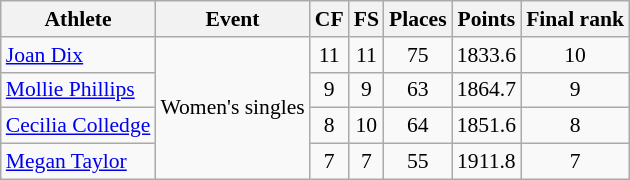<table class="wikitable" border="1" style="font-size:90%">
<tr>
<th>Athlete</th>
<th>Event</th>
<th>CF</th>
<th>FS</th>
<th>Places</th>
<th>Points</th>
<th>Final rank</th>
</tr>
<tr align=center>
<td align=left><a href='#'>Joan Dix</a></td>
<td rowspan="4">Women's singles</td>
<td>11</td>
<td>11</td>
<td>75</td>
<td>1833.6</td>
<td>10</td>
</tr>
<tr align=center>
<td align=left><a href='#'>Mollie Phillips</a></td>
<td>9</td>
<td>9</td>
<td>63</td>
<td>1864.7</td>
<td>9</td>
</tr>
<tr align=center>
<td align=left><a href='#'>Cecilia Colledge</a></td>
<td>8</td>
<td>10</td>
<td>64</td>
<td>1851.6</td>
<td>8</td>
</tr>
<tr align=center>
<td align=left><a href='#'>Megan Taylor</a></td>
<td>7</td>
<td>7</td>
<td>55</td>
<td>1911.8</td>
<td>7</td>
</tr>
</table>
